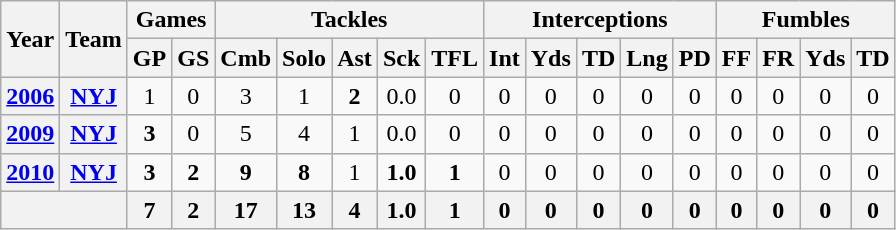<table class="wikitable" style="text-align:center">
<tr>
<th rowspan="2">Year</th>
<th rowspan="2">Team</th>
<th colspan="2">Games</th>
<th colspan="5">Tackles</th>
<th colspan="5">Interceptions</th>
<th colspan="4">Fumbles</th>
</tr>
<tr>
<th>GP</th>
<th>GS</th>
<th>Cmb</th>
<th>Solo</th>
<th>Ast</th>
<th>Sck</th>
<th>TFL</th>
<th>Int</th>
<th>Yds</th>
<th>TD</th>
<th>Lng</th>
<th>PD</th>
<th>FF</th>
<th>FR</th>
<th>Yds</th>
<th>TD</th>
</tr>
<tr>
<th><a href='#'>2006</a></th>
<th><a href='#'>NYJ</a></th>
<td>1</td>
<td>0</td>
<td>3</td>
<td>1</td>
<td><strong>2</strong></td>
<td>0.0</td>
<td>0</td>
<td>0</td>
<td>0</td>
<td>0</td>
<td>0</td>
<td>0</td>
<td>0</td>
<td>0</td>
<td>0</td>
<td>0</td>
</tr>
<tr>
<th><a href='#'>2009</a></th>
<th><a href='#'>NYJ</a></th>
<td><strong>3</strong></td>
<td>0</td>
<td>5</td>
<td>4</td>
<td>1</td>
<td>0.0</td>
<td>0</td>
<td>0</td>
<td>0</td>
<td>0</td>
<td>0</td>
<td>0</td>
<td>0</td>
<td>0</td>
<td>0</td>
<td>0</td>
</tr>
<tr>
<th><a href='#'>2010</a></th>
<th><a href='#'>NYJ</a></th>
<td><strong>3</strong></td>
<td><strong>2</strong></td>
<td><strong>9</strong></td>
<td><strong>8</strong></td>
<td>1</td>
<td><strong>1.0</strong></td>
<td><strong>1</strong></td>
<td>0</td>
<td>0</td>
<td>0</td>
<td>0</td>
<td>0</td>
<td>0</td>
<td>0</td>
<td>0</td>
<td>0</td>
</tr>
<tr>
<th colspan="2"></th>
<th>7</th>
<th>2</th>
<th>17</th>
<th>13</th>
<th>4</th>
<th>1.0</th>
<th>1</th>
<th>0</th>
<th>0</th>
<th>0</th>
<th>0</th>
<th>0</th>
<th>0</th>
<th>0</th>
<th>0</th>
<th>0</th>
</tr>
</table>
